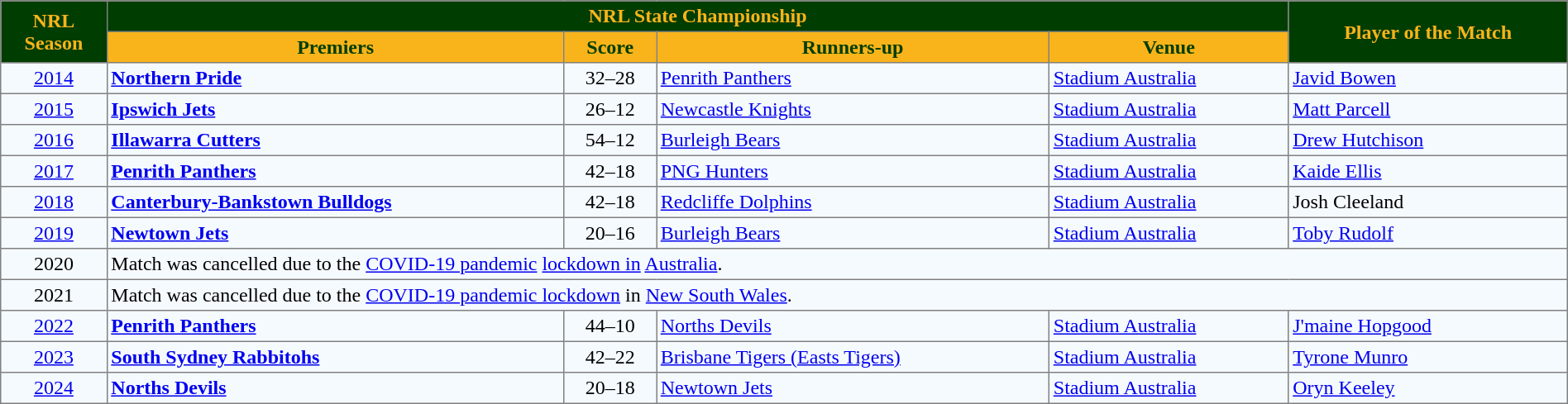<table border="1" cellpadding="3" cellspacing="0" style="border-collapse:collapse; width:100%;">
<tr style="background:#003D01;">
<th rowspan=2 style="color:#F9B41B;">NRL<br>Season</th>
<th colspan=4 style="color:#F9B41B;">NRL State Championship</th>
<th rowspan=2 style="color:#F9B41B;">Player of the Match</th>
</tr>
<tr style="background:#F9B41B;">
<th style="color:#003D01;" "width:02%;">Premiers</th>
<th style="color:#003D01;" "width:08%;">Score</th>
<th style="color:#003D01;" "width:02%;">Runners-up</th>
<th style="color:#003D01;" "width:08%;">Venue</th>
</tr>
<tr style="background:#f5faff;">
<td align=center><a href='#'>2014</a></td>
<td align=left> <strong><a href='#'>Northern Pride</a></strong></td>
<td style="text-align:center;">32–28</td>
<td align=left> <a href='#'>Penrith Panthers</a></td>
<td align=left><a href='#'>Stadium Australia</a></td>
<td align=left> <a href='#'>Javid Bowen</a></td>
</tr>
<tr style="background:#f5faff;">
<td align=center><a href='#'>2015</a></td>
<td align=left> <strong><a href='#'>Ipswich Jets</a></strong></td>
<td style="text-align:center;">26–12</td>
<td align=left> <a href='#'>Newcastle Knights</a></td>
<td align=left><a href='#'>Stadium Australia</a></td>
<td align=left><a href='#'>Matt Parcell</a></td>
</tr>
<tr style="background:#f5faff;">
<td align=center><a href='#'>2016</a></td>
<td align=left><strong> <a href='#'>Illawarra Cutters</a></strong></td>
<td style="text-align:center;">54–12</td>
<td align=left> <a href='#'>Burleigh Bears</a></td>
<td align=left><a href='#'>Stadium Australia</a></td>
<td align=left> <a href='#'>Drew Hutchison</a></td>
</tr>
<tr style="background:#f5faff;">
<td align=center><a href='#'>2017</a></td>
<td align=left><strong> <a href='#'>Penrith Panthers</a></strong></td>
<td style="text-align:center;">42–18</td>
<td align=left> <a href='#'>PNG Hunters</a></td>
<td align=left><a href='#'>Stadium Australia</a></td>
<td align=left> <a href='#'>Kaide Ellis</a></td>
</tr>
<tr style="background:#f5faff;">
<td align=center><a href='#'>2018</a></td>
<td align=left><strong> <a href='#'>Canterbury-Bankstown Bulldogs</a></strong></td>
<td style="text-align:center;">42–18</td>
<td align=left> <a href='#'>Redcliffe Dolphins</a></td>
<td align=left><a href='#'>Stadium Australia</a></td>
<td align=left> Josh Cleeland</td>
</tr>
<tr style="background:#f5faff;">
<td align=center><a href='#'>2019</a></td>
<td align=left><strong> <a href='#'>Newtown Jets</a></strong></td>
<td style="text-align:center;">20–16</td>
<td align=left> <a href='#'>Burleigh Bears</a></td>
<td align=left><a href='#'>Stadium Australia</a></td>
<td align=left><a href='#'>Toby Rudolf</a></td>
</tr>
<tr style="background:#f5faff;">
<td style="text-align:center">2020</td>
<td colspan="5" style="text-align:left">Match was cancelled due to the <a href='#'>COVID-19 pandemic</a> <a href='#'>lockdown in</a> <a href='#'>Australia</a>.</td>
</tr>
<tr style="background:#f5faff;">
<td style="text-align:center">2021</td>
<td colspan="5" style="text-align:left">Match was cancelled due to the <a href='#'>COVID-19 pandemic lockdown</a> in <a href='#'>New South Wales</a>.</td>
</tr>
<tr style="background:#f5faff;">
<td style="text-align:center"><a href='#'>2022</a></td>
<td style="text-align:left"> <strong><a href='#'>Penrith Panthers</a></strong></td>
<td style="text-align:center;">44–10</td>
<td style="text-align:left"> <a href='#'>Norths Devils</a></td>
<td style="text-align:left"><a href='#'>Stadium Australia</a></td>
<td style="text-align:left"> <a href='#'>J'maine Hopgood</a></td>
</tr>
<tr style="background:#f5faff;">
<td style="text-align:center"><a href='#'>2023</a></td>
<td style="text-align:left"> <strong><a href='#'>South Sydney Rabbitohs</a></strong></td>
<td style="text-align:center">42–22</td>
<td style="text-align:left"> <a href='#'>Brisbane Tigers (Easts Tigers)</a></td>
<td style="text-align:left"><a href='#'>Stadium Australia</a></td>
<td style="text-align:left"> <a href='#'>Tyrone Munro</a></td>
</tr>
<tr style="background:#f5faff;">
<td style="text-align:center"><a href='#'>2024</a></td>
<td style="text-align:left"><strong> <a href='#'>Norths Devils</a></strong></td>
<td style="text-align:center">20–18</td>
<td style="text-align:left"> <a href='#'>Newtown Jets</a></td>
<td style="text-align:left"><a href='#'>Stadium Australia</a></td>
<td style="text-align:left"> <a href='#'>Oryn Keeley</a></td>
</tr>
</table>
